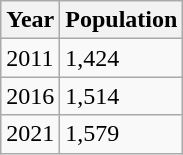<table class="wikitable">
<tr>
<th>Year</th>
<th>Population</th>
</tr>
<tr>
<td>2011</td>
<td>1,424</td>
</tr>
<tr>
<td>2016</td>
<td>1,514</td>
</tr>
<tr>
<td>2021</td>
<td>1,579</td>
</tr>
</table>
